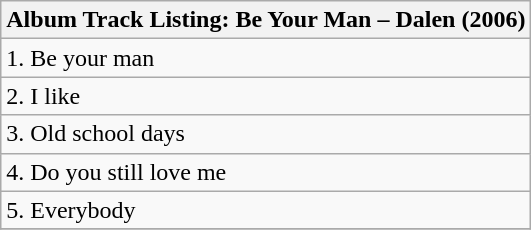<table class="wikitable">
<tr>
<th>Album Track Listing: Be Your Man – Dalen (2006)</th>
</tr>
<tr>
<td>1. Be your man</td>
</tr>
<tr>
<td>2. I like</td>
</tr>
<tr>
<td>3. Old school days</td>
</tr>
<tr>
<td>4. Do you still love me</td>
</tr>
<tr>
<td>5. Everybody</td>
</tr>
<tr>
</tr>
</table>
